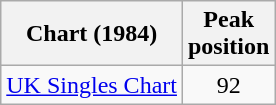<table class="wikitable sortable">
<tr>
<th>Chart (1984)</th>
<th>Peak<br>position</th>
</tr>
<tr>
<td align="left"><a href='#'>UK Singles Chart</a></td>
<td style="text-align:center;">92</td>
</tr>
</table>
